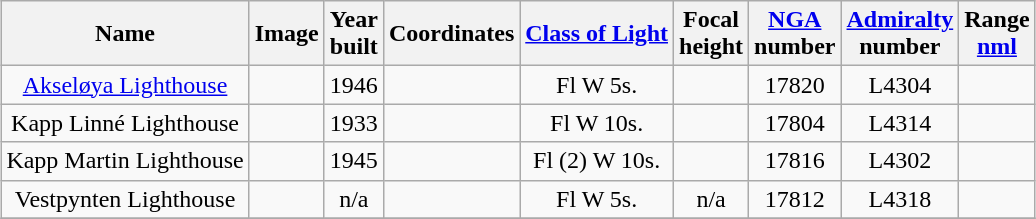<table class="wikitable sortable" style="margin:auto;text-align:center">
<tr>
<th>Name</th>
<th>Image</th>
<th>Year<br>built</th>
<th>Coordinates</th>
<th><a href='#'>Class of Light</a></th>
<th>Focal<br>height</th>
<th><a href='#'>NGA</a><br>number</th>
<th><a href='#'>Admiralty</a><br>number</th>
<th>Range<br><a href='#'>nml</a></th>
</tr>
<tr>
<td><a href='#'>Akseløya Lighthouse</a></td>
<td></td>
<td>1946</td>
<td></td>
<td>Fl W 5s.</td>
<td></td>
<td>17820</td>
<td>L4304</td>
<td></td>
</tr>
<tr>
<td>Kapp Linné Lighthouse</td>
<td></td>
<td>1933</td>
<td></td>
<td>Fl W 10s.</td>
<td></td>
<td>17804</td>
<td>L4314</td>
<td></td>
</tr>
<tr>
<td>Kapp Martin Lighthouse</td>
<td></td>
<td>1945</td>
<td></td>
<td>Fl (2) W 10s.</td>
<td></td>
<td>17816</td>
<td>L4302</td>
<td></td>
</tr>
<tr>
<td>Vestpynten Lighthouse</td>
<td></td>
<td>n/a</td>
<td></td>
<td>Fl W 5s.</td>
<td>n/a</td>
<td>17812</td>
<td>L4318</td>
<td></td>
</tr>
<tr>
</tr>
</table>
